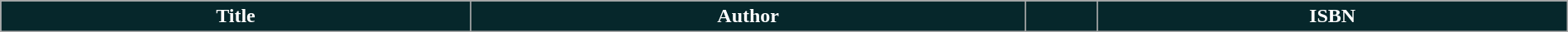<table class="wikitable" style="width:100%;">
<tr>
<th width="30%" style="background:#06272B;color:#fff;">Title</th>
<th style="background:#06272B;color:#fff;">Author</th>
<th style="background:#06272B;color:#fff;"></th>
<th width="30%" style="background:#06272B;color:#fff;"><span>ISBN</span><br></th>
</tr>
</table>
